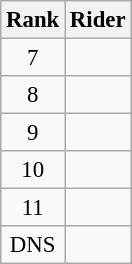<table class="wikitable" style="font-size:95%" style="width:25em;">
<tr>
<th>Rank</th>
<th>Rider</th>
</tr>
<tr>
<td align=center>7</td>
<td></td>
</tr>
<tr>
<td align=center>8</td>
<td></td>
</tr>
<tr>
<td align=center>9</td>
<td></td>
</tr>
<tr>
<td align=center>10</td>
<td></td>
</tr>
<tr>
<td align=center>11</td>
<td></td>
</tr>
<tr>
<td align=center>DNS</td>
<td></td>
</tr>
</table>
